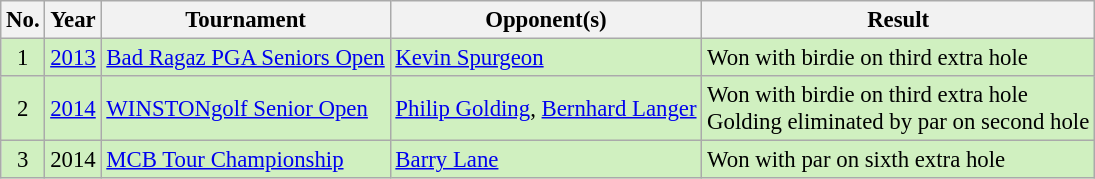<table class="wikitable" style="font-size:95%;">
<tr>
<th>No.</th>
<th>Year</th>
<th>Tournament</th>
<th>Opponent(s)</th>
<th>Result</th>
</tr>
<tr style="background:#D0F0C0;">
<td align=center>1</td>
<td><a href='#'>2013</a></td>
<td><a href='#'>Bad Ragaz PGA Seniors Open</a></td>
<td> <a href='#'>Kevin Spurgeon</a></td>
<td>Won with birdie on third extra hole</td>
</tr>
<tr style="background:#D0F0C0;">
<td align=center>2</td>
<td><a href='#'>2014</a></td>
<td><a href='#'>WINSTONgolf Senior Open</a></td>
<td> <a href='#'>Philip Golding</a>,  <a href='#'>Bernhard Langer</a></td>
<td>Won with birdie on third extra hole<br>Golding eliminated by par on second hole</td>
</tr>
<tr style="background:#D0F0C0;">
<td align=center>3</td>
<td>2014</td>
<td><a href='#'>MCB Tour Championship</a></td>
<td> <a href='#'>Barry Lane</a></td>
<td>Won with par on sixth extra hole</td>
</tr>
</table>
